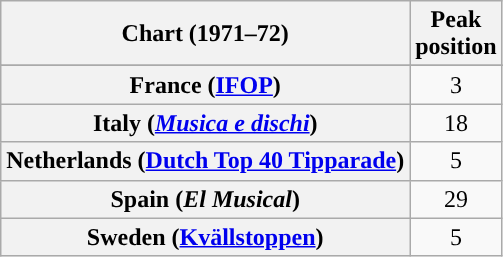<table class="wikitable sortable plainrowheaders" style="text-align:center">
<tr>
<th>Chart (1971–72)</th>
<th>Peak<br>position</th>
</tr>
<tr>
</tr>
<tr>
</tr>
<tr>
<th scope="row">France (<a href='#'>IFOP</a>)</th>
<td>3</td>
</tr>
<tr>
<th scope="row">Italy (<em><a href='#'>Musica e dischi</a></em>)</th>
<td>18</td>
</tr>
<tr>
<th scope="row">Netherlands (<a href='#'>Dutch Top 40 Tipparade</a>)</th>
<td>5</td>
</tr>
<tr>
<th scope="row">Spain (<em>El Musical</em>)</th>
<td>29</td>
</tr>
<tr>
<th scope="row">Sweden (<a href='#'>Kvällstoppen</a>)</th>
<td>5</td>
</tr>
</table>
